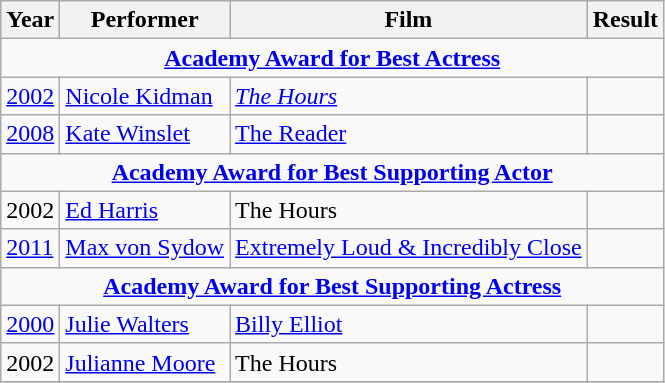<table class="wikitable">
<tr>
<th>Year</th>
<th>Performer</th>
<th>Film</th>
<th>Result</th>
</tr>
<tr>
<td colspan="4" style="text-align:center;"><strong><a href='#'>Academy Award for Best Actress</a></strong></td>
</tr>
<tr>
<td><a href='#'>2002</a></td>
<td><a href='#'>Nicole Kidman</a></td>
<td><em><a href='#'>The Hours</a></td>
<td></td>
</tr>
<tr>
<td><a href='#'>2008</a></td>
<td><a href='#'>Kate Winslet</a></td>
<td></em><a href='#'>The Reader</a><em></td>
<td></td>
</tr>
<tr>
<td colspan="4" style="text-align:center;"><strong><a href='#'>Academy Award for Best Supporting Actor</a></strong></td>
</tr>
<tr>
<td>2002</td>
<td><a href='#'>Ed Harris</a></td>
<td></em>The Hours<em></td>
<td></td>
</tr>
<tr>
<td><a href='#'>2011</a></td>
<td><a href='#'>Max von Sydow</a></td>
<td></em><a href='#'>Extremely Loud & Incredibly Close</a><em></td>
<td></td>
</tr>
<tr>
<td colspan="4" style="text-align:center;"><strong><a href='#'>Academy Award for Best Supporting Actress</a></strong></td>
</tr>
<tr>
<td><a href='#'>2000</a></td>
<td><a href='#'>Julie Walters</a></td>
<td></em><a href='#'>Billy Elliot</a><em></td>
<td></td>
</tr>
<tr>
<td>2002</td>
<td><a href='#'>Julianne Moore</a></td>
<td></em>The Hours<em></td>
<td></td>
</tr>
<tr>
</tr>
</table>
